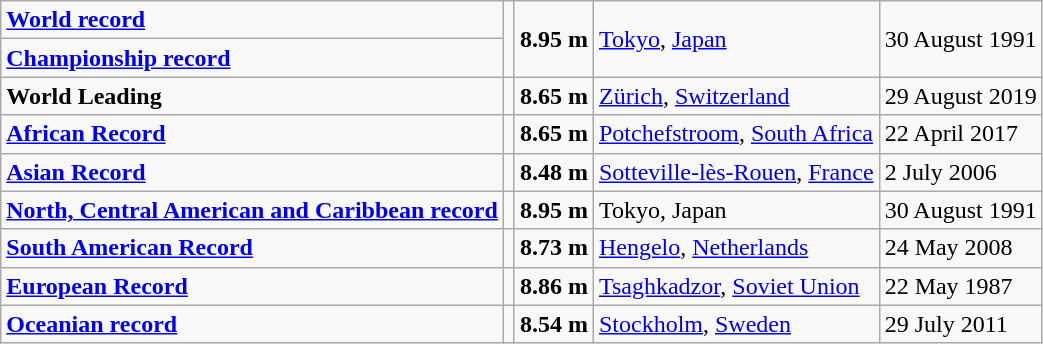<table class="wikitable">
<tr>
<td><strong><a href='#'>World record</a></strong></td>
<td rowspan=2></td>
<td rowspan=2><strong>8.95 m</strong></td>
<td rowspan=2><a href='#'>Tokyo</a>, <a href='#'>Japan</a></td>
<td rowspan=2>30 August 1991</td>
</tr>
<tr>
<td><strong><a href='#'>Championship record</a></strong></td>
</tr>
<tr>
<td><strong>World Leading</strong></td>
<td></td>
<td><strong>8.65 m</strong></td>
<td><a href='#'>Zürich</a>, <a href='#'>Switzerland</a></td>
<td>29 August 2019</td>
</tr>
<tr>
<td><strong><a href='#'>African Record</a></strong></td>
<td></td>
<td><strong>8.65 m</strong></td>
<td><a href='#'>Potchefstroom</a>, <a href='#'>South Africa</a></td>
<td>22 April 2017</td>
</tr>
<tr>
<td><strong><a href='#'>Asian Record</a></strong></td>
<td></td>
<td><strong>8.48 m</strong></td>
<td><a href='#'>Sotteville-lès-Rouen</a>, <a href='#'>France</a></td>
<td>2 July 2006</td>
</tr>
<tr>
<td><strong><a href='#'>North, Central American and Caribbean record</a></strong></td>
<td></td>
<td><strong>8.95 m</strong></td>
<td>Tokyo, Japan</td>
<td>30 August 1991</td>
</tr>
<tr>
<td><strong><a href='#'>South American Record</a></strong></td>
<td></td>
<td><strong>8.73 m</strong></td>
<td><a href='#'>Hengelo</a>, <a href='#'>Netherlands</a></td>
<td>24 May 2008</td>
</tr>
<tr>
<td><strong><a href='#'>European Record</a></strong></td>
<td></td>
<td><strong>8.86 m</strong></td>
<td><a href='#'>Tsaghkadzor</a>, <a href='#'>Soviet Union</a></td>
<td>22 May 1987</td>
</tr>
<tr>
<td><strong><a href='#'>Oceanian record</a></strong></td>
<td></td>
<td><strong>8.54 m</strong></td>
<td><a href='#'>Stockholm</a>, <a href='#'>Sweden</a></td>
<td>29 July 2011</td>
</tr>
</table>
